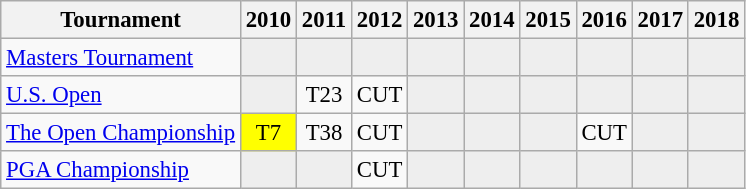<table class="wikitable" style="font-size:95%;text-align:center;">
<tr>
<th>Tournament</th>
<th>2010</th>
<th>2011</th>
<th>2012</th>
<th>2013</th>
<th>2014</th>
<th>2015</th>
<th>2016</th>
<th>2017</th>
<th>2018</th>
</tr>
<tr>
<td align=left><a href='#'>Masters Tournament</a></td>
<td style="background:#eeeeee;"></td>
<td style="background:#eeeeee;"></td>
<td style="background:#eeeeee;"></td>
<td style="background:#eeeeee;"></td>
<td style="background:#eeeeee;"></td>
<td style="background:#eeeeee;"></td>
<td style="background:#eeeeee;"></td>
<td style="background:#eeeeee;"></td>
<td style="background:#eeeeee;"></td>
</tr>
<tr>
<td align=left><a href='#'>U.S. Open</a></td>
<td style="background:#eeeeee;"></td>
<td>T23</td>
<td>CUT</td>
<td style="background:#eeeeee;"></td>
<td style="background:#eeeeee;"></td>
<td style="background:#eeeeee;"></td>
<td style="background:#eeeeee;"></td>
<td style="background:#eeeeee;"></td>
<td style="background:#eeeeee;"></td>
</tr>
<tr>
<td align=left><a href='#'>The Open Championship</a></td>
<td style="background:yellow;">T7</td>
<td>T38</td>
<td>CUT</td>
<td style="background:#eeeeee;"></td>
<td style="background:#eeeeee;"></td>
<td style="background:#eeeeee;"></td>
<td>CUT</td>
<td style="background:#eeeeee;"></td>
<td style="background:#eeeeee;"></td>
</tr>
<tr>
<td align=left><a href='#'>PGA Championship</a></td>
<td style="background:#eeeeee;"></td>
<td style="background:#eeeeee;"></td>
<td>CUT</td>
<td style="background:#eeeeee;"></td>
<td style="background:#eeeeee;"></td>
<td style="background:#eeeeee;"></td>
<td style="background:#eeeeee;"></td>
<td style="background:#eeeeee;"></td>
<td style="background:#eeeeee;"></td>
</tr>
</table>
